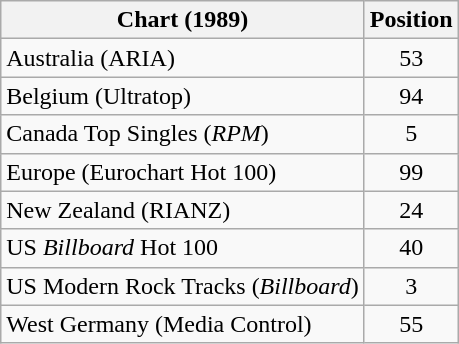<table class="wikitable sortable">
<tr>
<th>Chart (1989)</th>
<th>Position</th>
</tr>
<tr>
<td>Australia (ARIA)</td>
<td style="text-align:center;">53</td>
</tr>
<tr>
<td>Belgium (Ultratop)</td>
<td style="text-align:center;">94</td>
</tr>
<tr>
<td>Canada Top Singles (<em>RPM</em>)</td>
<td style="text-align:center;">5</td>
</tr>
<tr>
<td>Europe (Eurochart Hot 100)</td>
<td style="text-align:center;">99</td>
</tr>
<tr>
<td>New Zealand (RIANZ)</td>
<td style="text-align:center;">24</td>
</tr>
<tr>
<td>US <em>Billboard</em> Hot 100</td>
<td style="text-align:center;">40</td>
</tr>
<tr>
<td>US Modern Rock Tracks (<em>Billboard</em>)</td>
<td style="text-align:center;">3</td>
</tr>
<tr>
<td>West Germany (Media Control)</td>
<td style="text-align:center;">55</td>
</tr>
</table>
